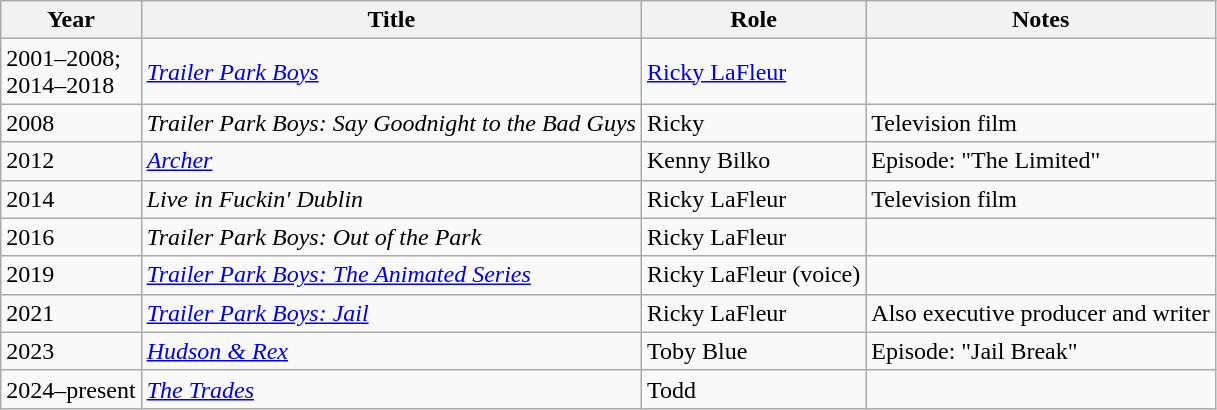<table class="wikitable sortable">
<tr>
<th>Year</th>
<th>Title</th>
<th>Role</th>
<th class="unsortable">Notes</th>
</tr>
<tr>
<td>2001–2008; <br>2014–2018</td>
<td><em><a href='#'>Trailer Park Boys</a></em></td>
<td><a href='#'>Ricky LaFleur</a></td>
<td></td>
</tr>
<tr>
<td>2008</td>
<td><em>Trailer Park Boys: Say Goodnight to the Bad Guys</em></td>
<td>Ricky</td>
<td>Television film</td>
</tr>
<tr>
<td>2012</td>
<td><em><a href='#'>Archer</a></em></td>
<td>Kenny Bilko</td>
<td>Episode: "The Limited"</td>
</tr>
<tr>
<td>2014</td>
<td><em>Live in Fuckin' Dublin</em></td>
<td>Ricky LaFleur</td>
<td>Television film</td>
</tr>
<tr>
<td>2016</td>
<td><em>Trailer Park Boys: Out of the Park</em></td>
<td>Ricky LaFleur</td>
</tr>
<tr>
<td>2019</td>
<td><em><a href='#'>Trailer Park Boys: The Animated Series</a></em></td>
<td>Ricky LaFleur (voice)</td>
<td></td>
</tr>
<tr>
<td>2021</td>
<td><em><a href='#'>Trailer Park Boys: Jail</a></em></td>
<td>Ricky LaFleur</td>
<td>Also executive producer and writer</td>
</tr>
<tr>
<td>2023</td>
<td><em><a href='#'>Hudson & Rex</a></em></td>
<td>Toby Blue</td>
<td>Episode: "Jail Break"</td>
</tr>
<tr>
<td>2024–present</td>
<td data-sort-value="Trades, The"><em><a href='#'>The Trades</a></em></td>
<td>Todd</td>
<td></td>
</tr>
</table>
